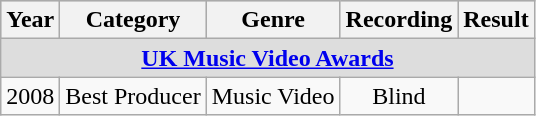<table class=wikitable>
<tr style="background:#ccc;">
<th>Year</th>
<th>Category</th>
<th>Genre</th>
<th>Recording</th>
<th>Result</th>
</tr>
<tr style="background:#ddd;">
<td colspan="5" style="text-align:center;"><strong><a href='#'>UK Music Video Awards</a></strong></td>
</tr>
<tr align=center>
<td style="text-align:left;" rowspan="1">2008</td>
<td>Best Producer</td>
<td>Music Video</td>
<td>Blind</td>
<td></td>
</tr>
</table>
